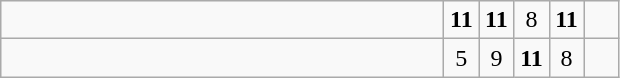<table class="wikitable">
<tr>
<td style="width:18em"></td>
<td align=center style="width:1em"><strong>11</strong></td>
<td align=center style="width:1em"><strong>11</strong></td>
<td align=center style="width:1em">8</td>
<td align=center style="width:1em"><strong>11</strong></td>
<td align=center style="width:1em"></td>
</tr>
<tr>
<td style="width:18em"></td>
<td align=center style="width:1em">5</td>
<td align=center style="width:1em">9</td>
<td align=center style="width:1em"><strong>11</strong></td>
<td align=center style="width:1em">8</td>
<td align=center style="width:1em"></td>
</tr>
</table>
